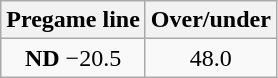<table class="wikitable">
<tr align="center">
<th style=>Pregame line</th>
<th style=>Over/under</th>
</tr>
<tr align="center">
<td><strong>ND</strong> −20.5</td>
<td>48.0</td>
</tr>
</table>
